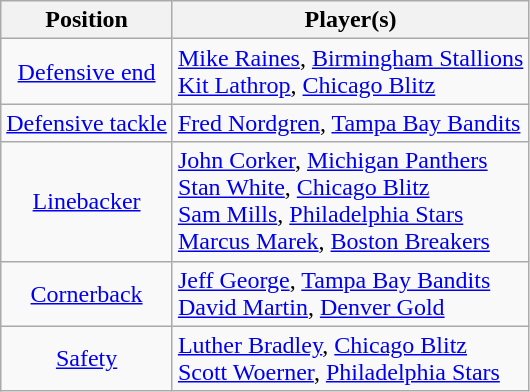<table class="wikitable">
<tr>
<th>Position</th>
<th>Player(s)</th>
</tr>
<tr>
<td style="text-align:center"><a href='#'>Defensive end</a></td>
<td> <a href='#'>Mike Raines</a>, <a href='#'>Birmingham Stallions</a><br> <a href='#'>Kit Lathrop</a>, <a href='#'>Chicago Blitz</a></td>
</tr>
<tr>
<td style="text-align:center"><a href='#'>Defensive tackle</a></td>
<td> <a href='#'>Fred Nordgren</a>, <a href='#'>Tampa Bay Bandits</a></td>
</tr>
<tr>
<td style="text-align:center"><a href='#'>Linebacker</a></td>
<td> <a href='#'>John Corker</a>, <a href='#'>Michigan Panthers</a><br> <a href='#'>Stan White</a>, <a href='#'>Chicago Blitz</a><br> <a href='#'>Sam Mills</a>, <a href='#'>Philadelphia Stars</a><br> <a href='#'>Marcus Marek</a>, <a href='#'>Boston Breakers</a></td>
</tr>
<tr>
<td style="text-align:center"><a href='#'>Cornerback</a></td>
<td> <a href='#'>Jeff George</a>, <a href='#'>Tampa Bay Bandits</a><br> <a href='#'>David Martin</a>, <a href='#'>Denver Gold</a></td>
</tr>
<tr>
<td style="text-align:center"><a href='#'>Safety</a></td>
<td> <a href='#'>Luther Bradley</a>, <a href='#'>Chicago Blitz</a><br> <a href='#'>Scott Woerner</a>, <a href='#'>Philadelphia Stars</a></td>
</tr>
</table>
